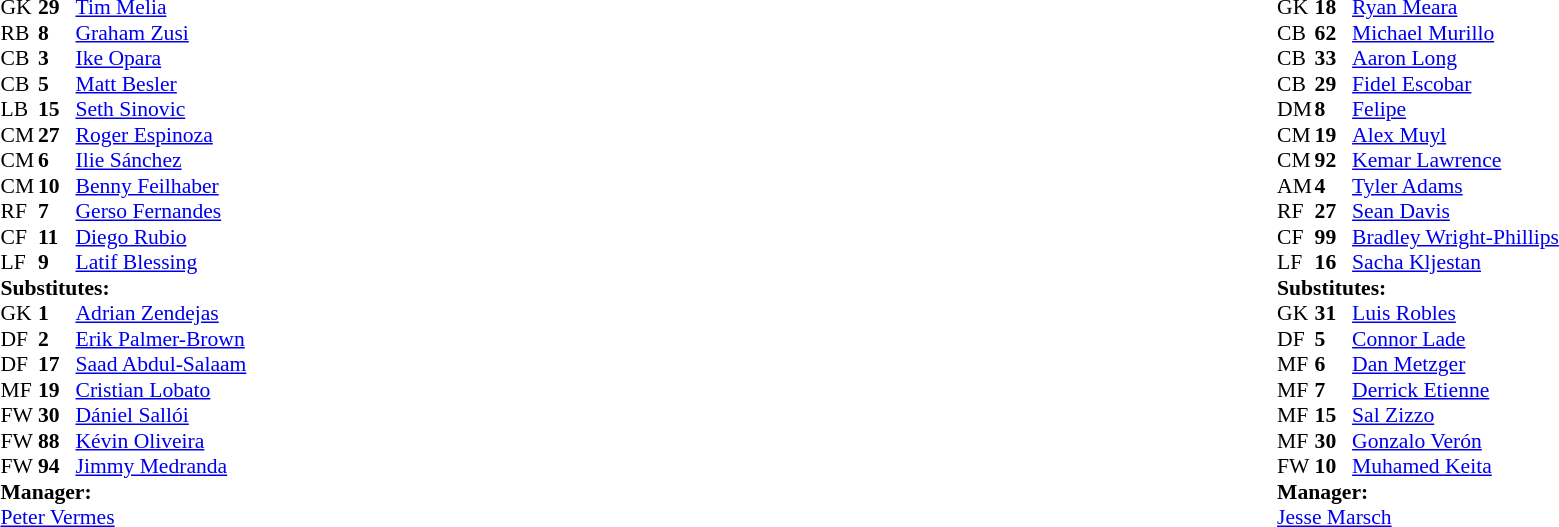<table width="100%">
<tr>
<td valign="top" width="40%"><br><table style="font-size:90%" cellspacing="0" cellpadding="0">
<tr>
<th width=25></th>
<th width=25></th>
</tr>
<tr>
<td>GK</td>
<td><strong>29</strong></td>
<td> <a href='#'>Tim Melia</a></td>
</tr>
<tr>
<td>RB</td>
<td><strong>8</strong></td>
<td> <a href='#'>Graham Zusi</a></td>
</tr>
<tr>
<td>CB</td>
<td><strong>3</strong></td>
<td> <a href='#'>Ike Opara</a></td>
<td></td>
</tr>
<tr>
<td>CB</td>
<td><strong>5</strong></td>
<td> <a href='#'>Matt Besler</a></td>
</tr>
<tr>
<td>LB</td>
<td><strong>15</strong></td>
<td> <a href='#'>Seth Sinovic</a></td>
<td></td>
</tr>
<tr>
<td>CM</td>
<td><strong>27</strong></td>
<td> <a href='#'>Roger Espinoza</a></td>
</tr>
<tr>
<td>CM</td>
<td><strong>6</strong></td>
<td> <a href='#'>Ilie Sánchez</a></td>
</tr>
<tr>
<td>CM</td>
<td><strong>10</strong></td>
<td> <a href='#'>Benny Feilhaber</a></td>
</tr>
<tr>
<td>RF</td>
<td><strong>7</strong></td>
<td> <a href='#'>Gerso Fernandes</a></td>
<td></td>
<td></td>
</tr>
<tr>
<td>CF</td>
<td><strong>11</strong></td>
<td> <a href='#'>Diego Rubio</a></td>
<td></td>
<td></td>
</tr>
<tr>
<td>LF</td>
<td><strong>9</strong></td>
<td> <a href='#'>Latif Blessing</a></td>
<td></td>
<td></td>
</tr>
<tr>
<td colspan=3><strong>Substitutes:</strong></td>
</tr>
<tr>
<td>GK</td>
<td><strong>1</strong></td>
<td> <a href='#'>Adrian Zendejas</a></td>
</tr>
<tr>
<td>DF</td>
<td><strong>2</strong></td>
<td> <a href='#'>Erik Palmer-Brown</a></td>
</tr>
<tr>
<td>DF</td>
<td><strong>17</strong></td>
<td> <a href='#'>Saad Abdul-Salaam</a></td>
</tr>
<tr>
<td>MF</td>
<td><strong>19</strong></td>
<td> <a href='#'>Cristian Lobato</a></td>
</tr>
<tr>
<td>FW</td>
<td><strong>30</strong></td>
<td> <a href='#'>Dániel Sallói</a></td>
<td></td>
<td></td>
</tr>
<tr>
<td>FW</td>
<td><strong>88</strong></td>
<td> <a href='#'>Kévin Oliveira</a></td>
<td></td>
<td></td>
</tr>
<tr>
<td>FW</td>
<td><strong>94</strong></td>
<td> <a href='#'>Jimmy Medranda</a></td>
<td></td>
<td></td>
</tr>
<tr>
<td colspan=3><strong>Manager:</strong></td>
</tr>
<tr>
<td colspan=3> <a href='#'>Peter Vermes</a></td>
</tr>
</table>
</td>
<td valign="top"></td>
<td valign="top" width="50%"><br><table style="font-size:90%; margin:auto" cellspacing="0" cellpadding="0">
<tr>
<th width=25></th>
<th width=25></th>
</tr>
<tr>
<td>GK</td>
<td><strong>18</strong></td>
<td> <a href='#'>Ryan Meara</a></td>
</tr>
<tr>
<td>CB</td>
<td><strong>62</strong></td>
<td> <a href='#'>Michael Murillo</a></td>
</tr>
<tr>
<td>CB</td>
<td><strong>33</strong></td>
<td> <a href='#'>Aaron Long</a></td>
<td></td>
</tr>
<tr>
<td>CB</td>
<td><strong>29</strong></td>
<td> <a href='#'>Fidel Escobar</a></td>
</tr>
<tr>
<td>DM</td>
<td><strong>8</strong></td>
<td> <a href='#'>Felipe</a></td>
</tr>
<tr>
<td>CM</td>
<td><strong>19</strong></td>
<td> <a href='#'>Alex Muyl</a></td>
<td></td>
<td></td>
</tr>
<tr>
<td>CM</td>
<td><strong>92</strong></td>
<td> <a href='#'>Kemar Lawrence</a></td>
<td></td>
<td></td>
</tr>
<tr>
<td>AM</td>
<td><strong>4</strong></td>
<td> <a href='#'>Tyler Adams</a></td>
<td></td>
</tr>
<tr>
<td>RF</td>
<td><strong>27</strong></td>
<td> <a href='#'>Sean Davis</a></td>
<td></td>
<td></td>
</tr>
<tr>
<td>CF</td>
<td><strong>99</strong></td>
<td> <a href='#'>Bradley Wright-Phillips</a></td>
</tr>
<tr>
<td>LF</td>
<td><strong>16</strong></td>
<td> <a href='#'>Sacha Kljestan</a></td>
</tr>
<tr>
<td colspan=3><strong>Substitutes:</strong></td>
</tr>
<tr>
<td>GK</td>
<td><strong>31</strong></td>
<td> <a href='#'>Luis Robles</a></td>
</tr>
<tr>
<td>DF</td>
<td><strong>5</strong></td>
<td> <a href='#'>Connor Lade</a></td>
</tr>
<tr>
<td>MF</td>
<td><strong>6</strong></td>
<td> <a href='#'>Dan Metzger</a></td>
</tr>
<tr>
<td>MF</td>
<td><strong>7</strong></td>
<td> <a href='#'>Derrick Etienne</a></td>
</tr>
<tr>
<td>MF</td>
<td><strong>15</strong></td>
<td> <a href='#'>Sal Zizzo</a></td>
<td></td>
<td></td>
</tr>
<tr>
<td>MF</td>
<td><strong>30</strong></td>
<td> <a href='#'>Gonzalo Verón</a></td>
<td></td>
<td></td>
</tr>
<tr>
<td>FW</td>
<td><strong>10</strong></td>
<td> <a href='#'>Muhamed Keita</a></td>
<td></td>
<td></td>
</tr>
<tr>
<td colspan=3><strong>Manager:</strong></td>
</tr>
<tr>
<td colspan=3> <a href='#'>Jesse Marsch</a></td>
</tr>
</table>
</td>
</tr>
</table>
